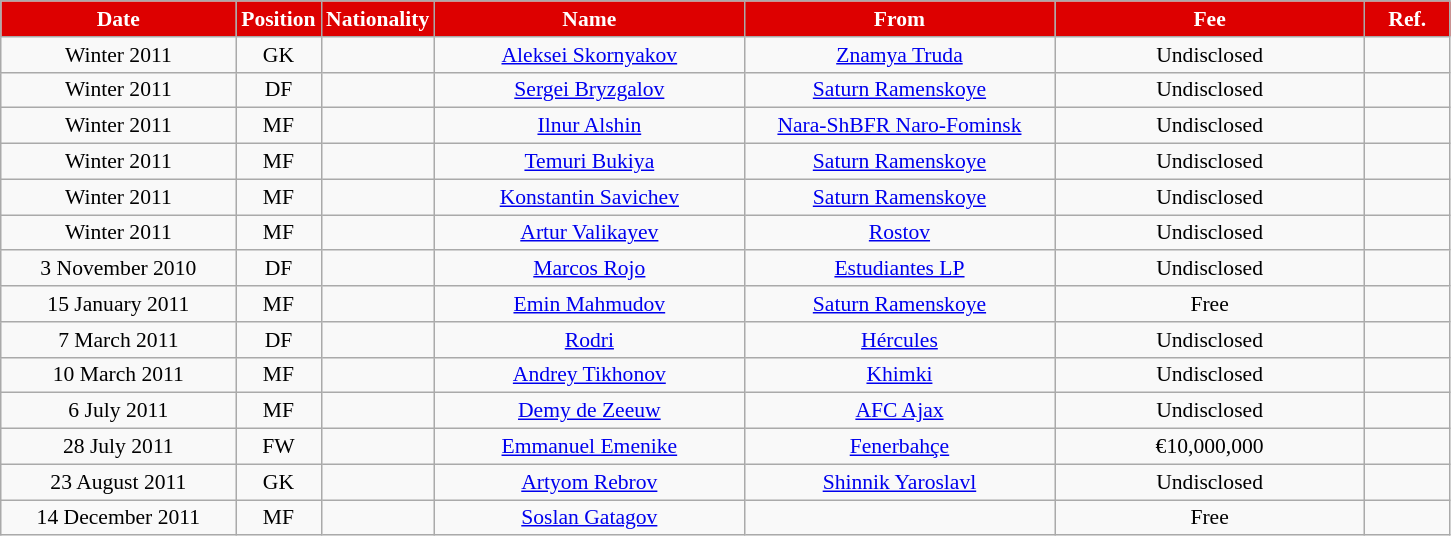<table class="wikitable"  style="text-align:center; font-size:90%; ">
<tr>
<th style="background:#DD0000; color:white; width:150px;">Date</th>
<th style="background:#DD0000; color:white; width:50px;">Position</th>
<th style="background:#DD0000; color:white; width:50px;">Nationality</th>
<th style="background:#DD0000; color:white; width:200px;">Name</th>
<th style="background:#DD0000; color:white; width:200px;">From</th>
<th style="background:#DD0000; color:white; width:200px;">Fee</th>
<th style="background:#DD0000; color:white; width:50px;">Ref.</th>
</tr>
<tr>
<td>Winter 2011</td>
<td>GK</td>
<td></td>
<td><a href='#'>Aleksei Skornyakov</a></td>
<td><a href='#'>Znamya Truda</a></td>
<td>Undisclosed</td>
<td></td>
</tr>
<tr>
<td>Winter 2011</td>
<td>DF</td>
<td></td>
<td><a href='#'>Sergei Bryzgalov</a></td>
<td><a href='#'>Saturn Ramenskoye</a></td>
<td>Undisclosed</td>
<td></td>
</tr>
<tr>
<td>Winter 2011</td>
<td>MF</td>
<td></td>
<td><a href='#'>Ilnur Alshin</a></td>
<td><a href='#'>Nara-ShBFR Naro-Fominsk</a></td>
<td>Undisclosed</td>
<td></td>
</tr>
<tr>
<td>Winter 2011</td>
<td>MF</td>
<td></td>
<td><a href='#'>Temuri Bukiya</a></td>
<td><a href='#'>Saturn Ramenskoye</a></td>
<td>Undisclosed</td>
<td></td>
</tr>
<tr>
<td>Winter 2011</td>
<td>MF</td>
<td></td>
<td><a href='#'>Konstantin Savichev</a></td>
<td><a href='#'>Saturn Ramenskoye</a></td>
<td>Undisclosed</td>
<td></td>
</tr>
<tr>
<td>Winter 2011</td>
<td>MF</td>
<td></td>
<td><a href='#'>Artur Valikayev</a></td>
<td><a href='#'>Rostov</a></td>
<td>Undisclosed</td>
<td></td>
</tr>
<tr>
<td>3 November 2010</td>
<td>DF</td>
<td></td>
<td><a href='#'>Marcos Rojo</a></td>
<td><a href='#'>Estudiantes LP</a></td>
<td>Undisclosed</td>
<td></td>
</tr>
<tr>
<td>15 January 2011</td>
<td>MF</td>
<td></td>
<td><a href='#'>Emin Mahmudov</a></td>
<td><a href='#'>Saturn Ramenskoye</a></td>
<td>Free</td>
<td></td>
</tr>
<tr>
<td>7 March 2011</td>
<td>DF</td>
<td></td>
<td><a href='#'>Rodri</a></td>
<td><a href='#'>Hércules</a></td>
<td>Undisclosed</td>
<td></td>
</tr>
<tr>
<td>10 March 2011</td>
<td>MF</td>
<td></td>
<td><a href='#'>Andrey Tikhonov</a></td>
<td><a href='#'>Khimki</a></td>
<td>Undisclosed</td>
<td></td>
</tr>
<tr>
<td>6 July 2011</td>
<td>MF</td>
<td></td>
<td><a href='#'>Demy de Zeeuw</a></td>
<td><a href='#'>AFC Ajax</a></td>
<td>Undisclosed</td>
<td></td>
</tr>
<tr>
<td>28 July 2011</td>
<td>FW</td>
<td></td>
<td><a href='#'>Emmanuel Emenike</a></td>
<td><a href='#'>Fenerbahçe</a></td>
<td>€10,000,000</td>
<td></td>
</tr>
<tr>
<td>23 August 2011</td>
<td>GK</td>
<td></td>
<td><a href='#'>Artyom Rebrov</a></td>
<td><a href='#'>Shinnik Yaroslavl</a></td>
<td>Undisclosed</td>
<td></td>
</tr>
<tr>
<td>14 December 2011</td>
<td>MF</td>
<td></td>
<td><a href='#'>Soslan Gatagov</a></td>
<td></td>
<td>Free</td>
<td></td>
</tr>
</table>
